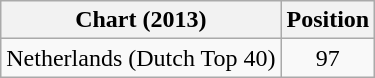<table class="wikitable">
<tr>
<th>Chart (2013)</th>
<th>Position</th>
</tr>
<tr>
<td>Netherlands (Dutch Top 40)</td>
<td align="center">97</td>
</tr>
</table>
